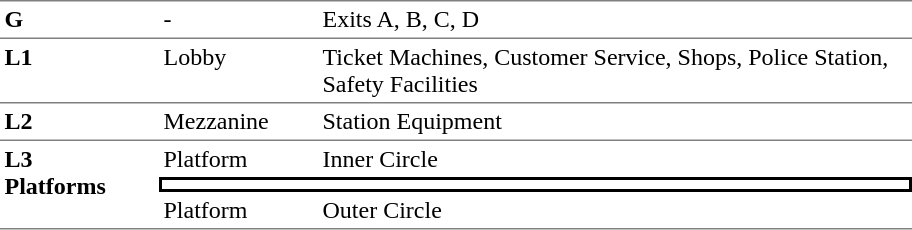<table table border=0 cellspacing=0 cellpadding=3>
<tr>
<td style="border-top:solid 1px gray;" width=50 valign=top><strong>G</strong></td>
<td style="border-top:solid 1px gray;" width=100 valign=top>-</td>
<td style="border-top:solid 1px gray;" width=390 valign=top>Exits A, B, C, D</td>
</tr>
<tr>
<td style="border-bottom:solid 1px gray; border-top:solid 1px gray;" valign=top width=100><strong>L1</strong></td>
<td style="border-bottom:solid 1px gray; border-top:solid 1px gray;" valign=top width=100>Lobby</td>
<td style="border-bottom:solid 1px gray; border-top:solid 1px gray;" valign=top width=390>Ticket Machines, Customer Service, Shops, Police Station, Safety Facilities</td>
</tr>
<tr>
<td style="border-bottom:solid 1px gray;" valign=top><strong>L2</strong></td>
<td style="border-bottom:solid 1px gray;" valign=top>Mezzanine</td>
<td style="border-bottom:solid 1px gray;" valign=top>Station Equipment</td>
</tr>
<tr>
<td style="border-bottom:solid 1px gray;" rowspan=3 valign=top><strong>L3<br>Platforms</strong></td>
<td>Platform </td>
<td>  Inner Circle </td>
</tr>
<tr>
<td style="border-right:solid 2px black;border-left:solid 2px black;border-top:solid 2px black;border-bottom:solid 2px black;text-align:center;" colspan=2></td>
</tr>
<tr>
<td style="border-bottom:solid 1px gray;">Platform </td>
<td style="border-bottom:solid 1px gray;"> Outer Circle  </td>
</tr>
<tr>
</tr>
</table>
